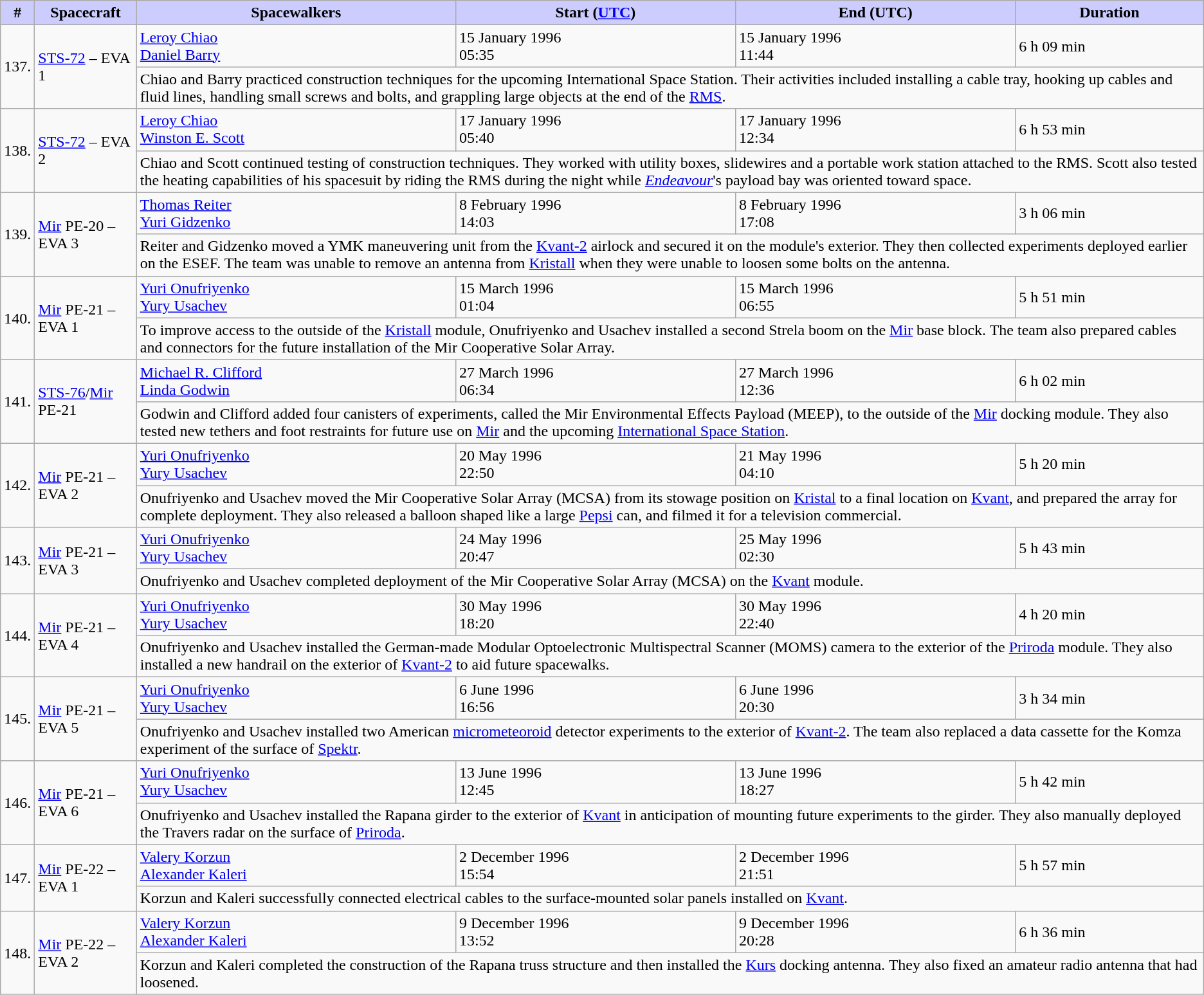<table class="wikitable sticky-header">
<tr>
<th style="background:#ccf;">#</th>
<th style="background:#ccf;">Spacecraft</th>
<th style="background:#ccf;">Spacewalkers</th>
<th style="background:#ccf;">Start (<a href='#'>UTC</a>)</th>
<th style="background:#ccf;">End (UTC)</th>
<th style="background:#ccf;">Duration</th>
</tr>
<tr>
<td rowspan=2>137.</td>
<td rowspan=2><a href='#'>STS-72</a> – EVA 1</td>
<td> <a href='#'>Leroy Chiao</a><br> <a href='#'>Daniel Barry</a></td>
<td>15 January 1996<br>05:35</td>
<td>15 January 1996<br>11:44</td>
<td>6 h 09 min</td>
</tr>
<tr>
<td colspan=4>Chiao and Barry practiced construction techniques for the upcoming International Space Station. Their activities included installing a cable tray, hooking up cables and fluid lines, handling small screws and bolts, and grappling large objects at the end of the <a href='#'>RMS</a>.</td>
</tr>
<tr>
<td rowspan=2>138.</td>
<td rowspan=2><a href='#'>STS-72</a> – EVA 2</td>
<td> <a href='#'>Leroy Chiao</a><br> <a href='#'>Winston E. Scott</a></td>
<td>17 January 1996<br>05:40</td>
<td>17 January 1996<br>12:34</td>
<td>6 h 53 min</td>
</tr>
<tr>
<td colspan=4>Chiao and Scott continued testing of construction techniques. They worked with utility boxes, slidewires and a portable work station attached to the RMS. Scott also tested the heating capabilities of his spacesuit by riding the RMS during the night while <a href='#'><em>Endeavour</em></a>'s payload bay was oriented toward space.</td>
</tr>
<tr>
<td rowspan=2>139.</td>
<td rowspan=2><a href='#'>Mir</a> PE-20 – EVA 3</td>
<td> <a href='#'>Thomas Reiter</a><br> <a href='#'>Yuri Gidzenko</a></td>
<td>8 February 1996<br>14:03</td>
<td>8 February 1996<br>17:08</td>
<td>3 h 06 min</td>
</tr>
<tr>
<td colspan=4>Reiter and Gidzenko moved a YMK maneuvering unit from the <a href='#'>Kvant-2</a> airlock and secured it on the module's exterior. They then collected experiments deployed earlier on the ESEF. The team was unable to remove an antenna from <a href='#'>Kristall</a> when they were unable to loosen some bolts on the antenna.</td>
</tr>
<tr>
<td rowspan=2>140.</td>
<td rowspan=2><a href='#'>Mir</a> PE-21 – EVA 1</td>
<td> <a href='#'>Yuri Onufriyenko</a><br> <a href='#'>Yury Usachev</a></td>
<td>15 March 1996<br>01:04</td>
<td>15 March 1996<br>06:55</td>
<td>5 h 51 min</td>
</tr>
<tr>
<td colspan=4>To improve access to the outside of the <a href='#'>Kristall</a> module, Onufriyenko and Usachev installed a second Strela boom on the <a href='#'>Mir</a> base block. The team also prepared cables and connectors for the future installation of the Mir Cooperative Solar Array.</td>
</tr>
<tr>
<td rowspan=2>141.</td>
<td rowspan=2><a href='#'>STS-76</a>/<a href='#'>Mir</a> PE-21</td>
<td> <a href='#'>Michael R. Clifford</a><br> <a href='#'>Linda Godwin</a></td>
<td>27 March 1996<br>06:34</td>
<td>27 March 1996<br>12:36</td>
<td>6 h 02 min</td>
</tr>
<tr>
<td colspan=4>Godwin and Clifford added four canisters of experiments, called the Mir Environmental Effects Payload (MEEP), to the outside of the <a href='#'>Mir</a> docking module. They also tested new tethers and foot restraints for future use on <a href='#'>Mir</a> and the upcoming <a href='#'>International Space Station</a>.</td>
</tr>
<tr>
<td rowspan=2>142.</td>
<td rowspan=2><a href='#'>Mir</a> PE-21 – EVA 2</td>
<td> <a href='#'>Yuri Onufriyenko</a><br> <a href='#'>Yury Usachev</a></td>
<td>20 May 1996<br>22:50</td>
<td>21 May 1996<br>04:10</td>
<td>5 h 20 min</td>
</tr>
<tr>
<td colspan=4>Onufriyenko and Usachev moved the Mir Cooperative Solar Array (MCSA) from its stowage position on <a href='#'>Kristal</a> to a final location on <a href='#'>Kvant</a>, and prepared the array for complete deployment. They also released a balloon shaped like a large <a href='#'>Pepsi</a> can, and filmed it for a television commercial.</td>
</tr>
<tr>
<td rowspan=2>143.</td>
<td rowspan=2><a href='#'>Mir</a> PE-21 – EVA 3</td>
<td> <a href='#'>Yuri Onufriyenko</a><br> <a href='#'>Yury Usachev</a></td>
<td>24 May 1996<br>20:47</td>
<td>25 May 1996<br>02:30</td>
<td>5 h 43 min</td>
</tr>
<tr>
<td colspan=4>Onufriyenko and Usachev completed deployment of the Mir Cooperative Solar Array (MCSA) on the <a href='#'>Kvant</a> module.</td>
</tr>
<tr>
<td rowspan=2>144.</td>
<td rowspan=2><a href='#'>Mir</a> PE-21 – EVA 4</td>
<td> <a href='#'>Yuri Onufriyenko</a><br> <a href='#'>Yury Usachev</a></td>
<td>30 May 1996<br>18:20</td>
<td>30 May 1996<br>22:40</td>
<td>4 h 20 min</td>
</tr>
<tr>
<td colspan=4>Onufriyenko and Usachev installed the German-made Modular Optoelectronic Multispectral Scanner (MOMS) camera to the exterior of the <a href='#'>Priroda</a> module. They also installed a new handrail on the exterior of <a href='#'>Kvant-2</a> to aid future spacewalks.</td>
</tr>
<tr>
<td rowspan=2>145.</td>
<td rowspan=2><a href='#'>Mir</a> PE-21 – EVA 5</td>
<td> <a href='#'>Yuri Onufriyenko</a><br> <a href='#'>Yury Usachev</a></td>
<td>6 June 1996<br>16:56</td>
<td>6 June 1996<br>20:30</td>
<td>3 h 34 min</td>
</tr>
<tr>
<td colspan=4>Onufriyenko and Usachev installed two American <a href='#'>micrometeoroid</a> detector experiments to the exterior of <a href='#'>Kvant-2</a>. The team also replaced a data cassette for the Komza experiment of the surface of <a href='#'>Spektr</a>.</td>
</tr>
<tr>
<td rowspan=2>146.</td>
<td rowspan=2><a href='#'>Mir</a> PE-21 – EVA 6</td>
<td> <a href='#'>Yuri Onufriyenko</a><br> <a href='#'>Yury Usachev</a></td>
<td>13 June 1996<br>12:45</td>
<td>13 June 1996<br>18:27</td>
<td>5 h 42 min</td>
</tr>
<tr>
<td colspan=4>Onufriyenko and Usachev installed the Rapana girder to the exterior of <a href='#'>Kvant</a> in anticipation of mounting future experiments to the girder. They also manually deployed the Travers radar on the surface of <a href='#'>Priroda</a>.</td>
</tr>
<tr>
<td rowspan=2>147.</td>
<td rowspan=2><a href='#'>Mir</a> PE-22 – EVA 1</td>
<td> <a href='#'>Valery Korzun</a><br> <a href='#'>Alexander Kaleri</a></td>
<td>2 December 1996<br>15:54</td>
<td>2 December 1996<br>21:51</td>
<td>5 h 57 min</td>
</tr>
<tr>
<td colspan=4>Korzun and Kaleri successfully connected electrical cables to the surface-mounted solar panels installed on <a href='#'>Kvant</a>.</td>
</tr>
<tr>
<td rowspan=2>148.</td>
<td rowspan=2><a href='#'>Mir</a> PE-22 – EVA 2</td>
<td> <a href='#'>Valery Korzun</a><br> <a href='#'>Alexander Kaleri</a></td>
<td>9 December 1996<br>13:52</td>
<td>9 December 1996<br>20:28</td>
<td>6 h 36 min</td>
</tr>
<tr>
<td colspan=4>Korzun and Kaleri completed the construction of the Rapana truss structure and then installed the <a href='#'>Kurs</a> docking antenna. They also fixed an amateur radio antenna that had loosened.</td>
</tr>
</table>
